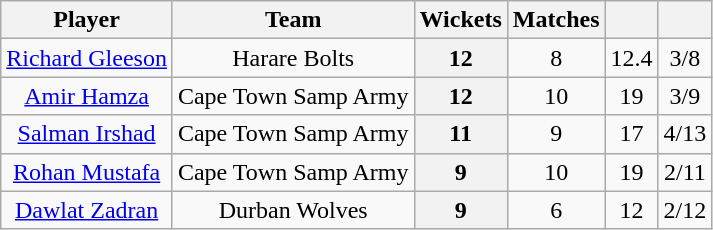<table class="wikitable sortable"  style="text-align: center;">
<tr>
<th class="unsortable">Player</th>
<th>Team</th>
<th>Wickets</th>
<th>Matches</th>
<th></th>
<th></th>
</tr>
<tr>
<td><a href='#'>Richard Gleeson</a></td>
<td>Harare Bolts</td>
<th>12</th>
<td>8</td>
<td>12.4</td>
<td>3/8</td>
</tr>
<tr>
<td><a href='#'>Amir Hamza</a></td>
<td>Cape Town Samp Army</td>
<th>12</th>
<td>10</td>
<td>19</td>
<td>3/9</td>
</tr>
<tr>
<td><a href='#'>Salman Irshad</a></td>
<td>Cape Town Samp Army</td>
<th>11</th>
<td>9</td>
<td>17</td>
<td>4/13</td>
</tr>
<tr>
<td><a href='#'>Rohan Mustafa</a></td>
<td>Cape Town Samp Army</td>
<th>9</th>
<td>10</td>
<td>19</td>
<td>2/11</td>
</tr>
<tr>
<td><a href='#'>Dawlat Zadran</a></td>
<td>Durban Wolves</td>
<th>9</th>
<td>6</td>
<td>12</td>
<td>2/12</td>
</tr>
</table>
